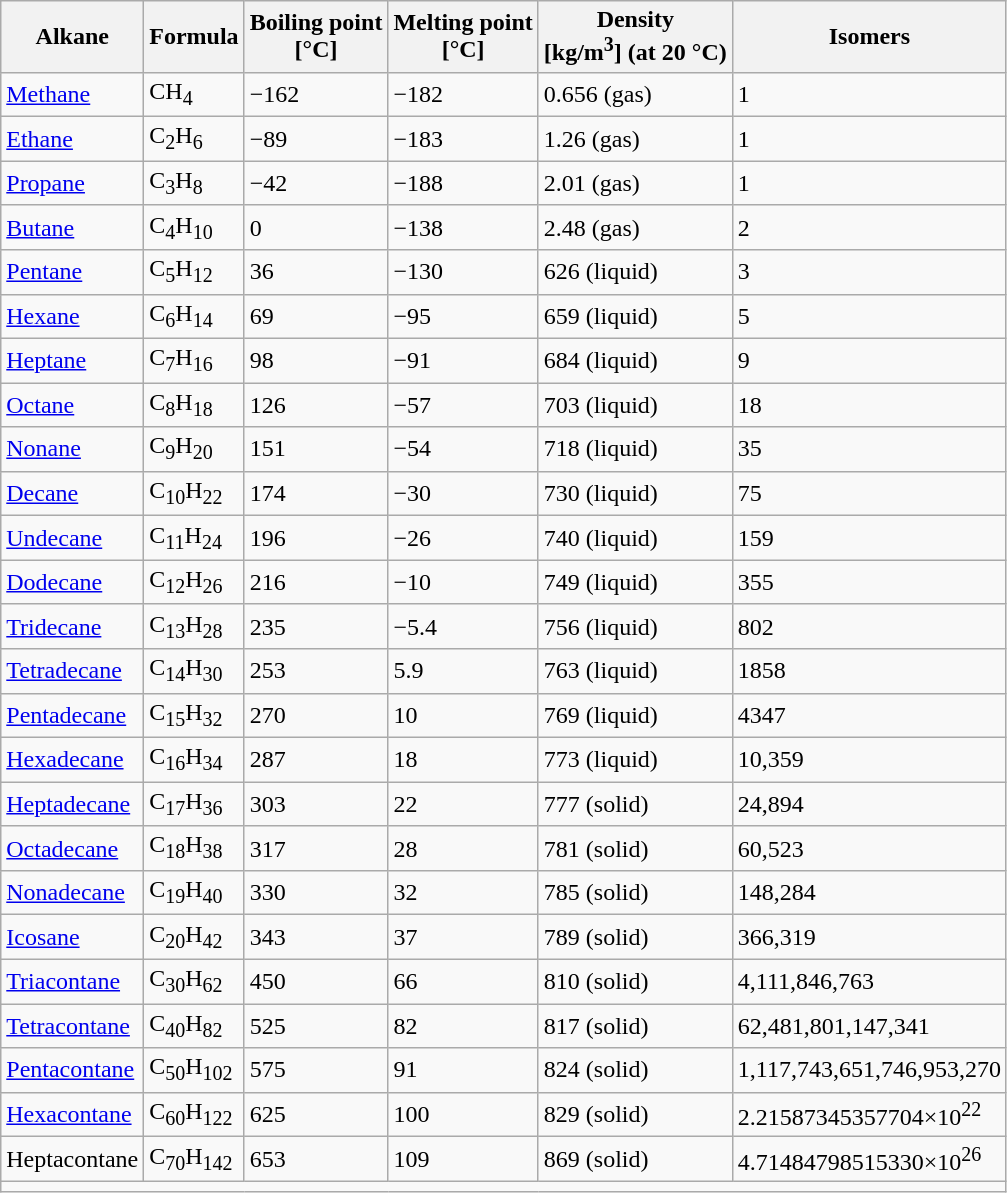<table class="wikitable">
<tr>
<th>Alkane</th>
<th>Formula</th>
<th>Boiling point<br>[°C]</th>
<th>Melting point<br>[°C]</th>
<th>Density<br>[kg/m<sup>3</sup>] (at 20 °C)</th>
<th>Isomers</th>
</tr>
<tr>
<td><a href='#'>Methane</a></td>
<td>CH<sub>4</sub></td>
<td>−162</td>
<td>−182</td>
<td>0.656 (gas)</td>
<td>1</td>
</tr>
<tr>
<td><a href='#'>Ethane</a></td>
<td>C<sub>2</sub>H<sub>6</sub></td>
<td>−89</td>
<td>−183</td>
<td>1.26 (gas)</td>
<td>1</td>
</tr>
<tr>
<td><a href='#'>Propane</a></td>
<td>C<sub>3</sub>H<sub>8</sub></td>
<td>−42</td>
<td>−188</td>
<td>2.01 (gas)</td>
<td>1</td>
</tr>
<tr>
<td><a href='#'>Butane</a></td>
<td>C<sub>4</sub>H<sub>10</sub></td>
<td>0</td>
<td>−138</td>
<td>2.48 (gas)</td>
<td>2</td>
</tr>
<tr>
<td><a href='#'>Pentane</a></td>
<td>C<sub>5</sub>H<sub>12</sub></td>
<td>36</td>
<td>−130</td>
<td>626 (liquid)</td>
<td>3</td>
</tr>
<tr>
<td><a href='#'>Hexane</a></td>
<td>C<sub>6</sub>H<sub>14</sub></td>
<td>69</td>
<td>−95</td>
<td>659 (liquid)</td>
<td>5</td>
</tr>
<tr>
<td><a href='#'>Heptane</a></td>
<td>C<sub>7</sub>H<sub>16</sub></td>
<td>98</td>
<td>−91</td>
<td>684 (liquid)</td>
<td>9</td>
</tr>
<tr>
<td><a href='#'>Octane</a></td>
<td>C<sub>8</sub>H<sub>18</sub></td>
<td>126</td>
<td>−57</td>
<td>703 (liquid)</td>
<td>18</td>
</tr>
<tr>
<td><a href='#'>Nonane</a></td>
<td>C<sub>9</sub>H<sub>20</sub></td>
<td>151</td>
<td>−54</td>
<td>718 (liquid)</td>
<td>35</td>
</tr>
<tr>
<td><a href='#'>Decane</a></td>
<td>C<sub>10</sub>H<sub>22</sub></td>
<td>174</td>
<td>−30</td>
<td>730 (liquid)</td>
<td>75</td>
</tr>
<tr>
<td><a href='#'>Undecane</a></td>
<td>C<sub>11</sub>H<sub>24</sub></td>
<td>196</td>
<td>−26</td>
<td>740 (liquid)</td>
<td>159</td>
</tr>
<tr>
<td><a href='#'>Dodecane</a></td>
<td>C<sub>12</sub>H<sub>26</sub></td>
<td>216</td>
<td>−10</td>
<td>749 (liquid)</td>
<td>355</td>
</tr>
<tr>
<td><a href='#'>Tridecane</a></td>
<td>C<sub>13</sub>H<sub>28</sub></td>
<td>235</td>
<td>−5.4</td>
<td>756 (liquid)</td>
<td>802</td>
</tr>
<tr>
<td><a href='#'>Tetradecane</a></td>
<td>C<sub>14</sub>H<sub>30</sub></td>
<td>253</td>
<td>5.9</td>
<td>763 (liquid)</td>
<td>1858</td>
</tr>
<tr>
<td><a href='#'>Pentadecane</a></td>
<td>C<sub>15</sub>H<sub>32</sub></td>
<td>270</td>
<td>10</td>
<td>769 (liquid)</td>
<td>4347</td>
</tr>
<tr>
<td><a href='#'>Hexadecane</a></td>
<td>C<sub>16</sub>H<sub>34</sub></td>
<td>287</td>
<td>18</td>
<td>773 (liquid)</td>
<td>10,359</td>
</tr>
<tr>
<td><a href='#'>Heptadecane</a></td>
<td>C<sub>17</sub>H<sub>36</sub></td>
<td>303</td>
<td>22</td>
<td>777 (solid)</td>
<td>24,894</td>
</tr>
<tr>
<td><a href='#'>Octadecane</a></td>
<td>C<sub>18</sub>H<sub>38</sub></td>
<td>317</td>
<td>28</td>
<td>781 (solid)</td>
<td>60,523</td>
</tr>
<tr>
<td><a href='#'>Nonadecane</a></td>
<td>C<sub>19</sub>H<sub>40</sub></td>
<td>330</td>
<td>32</td>
<td>785 (solid)</td>
<td>148,284</td>
</tr>
<tr>
<td><a href='#'>Icosane</a></td>
<td>C<sub>20</sub>H<sub>42</sub></td>
<td>343</td>
<td>37</td>
<td>789 (solid)</td>
<td>366,319</td>
</tr>
<tr>
<td><a href='#'>Triacontane</a></td>
<td>C<sub>30</sub>H<sub>62</sub></td>
<td>450</td>
<td>66</td>
<td>810 (solid)</td>
<td>4,111,846,763</td>
</tr>
<tr>
<td><a href='#'>Tetracontane</a></td>
<td>C<sub>40</sub>H<sub>82</sub></td>
<td>525</td>
<td>82</td>
<td>817 (solid)</td>
<td>62,481,801,147,341</td>
</tr>
<tr>
<td><a href='#'>Pentacontane</a></td>
<td>C<sub>50</sub>H<sub>102</sub></td>
<td>575</td>
<td>91</td>
<td>824 (solid)</td>
<td>1,117,743,651,746,953,270</td>
</tr>
<tr>
<td><a href='#'>Hexacontane</a></td>
<td>C<sub>60</sub>H<sub>122</sub></td>
<td>625</td>
<td>100</td>
<td>829 (solid)</td>
<td>2.21587345357704×10<sup>22</sup></td>
</tr>
<tr>
<td>Heptacontane</td>
<td>C<sub>70</sub>H<sub>142</sub></td>
<td>653</td>
<td>109</td>
<td>869 (solid)</td>
<td>4.71484798515330×10<sup>26</sup></td>
</tr>
<tr>
<td colspan=6></td>
</tr>
</table>
